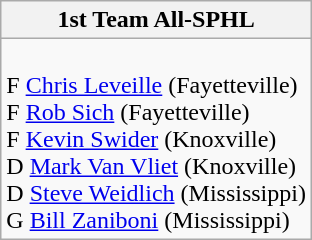<table class="wikitable">
<tr>
<th>1st Team All-SPHL</th>
</tr>
<tr>
<td><br> F <a href='#'>Chris Leveille</a> (Fayetteville)<br>
 F <a href='#'>Rob Sich</a> (Fayetteville)<br>
 F <a href='#'>Kevin Swider</a> (Knoxville)<br>
 D <a href='#'>Mark Van Vliet</a> (Knoxville)<br>
 D <a href='#'>Steve Weidlich</a> (Mississippi)<br>
 G <a href='#'>Bill Zaniboni</a> (Mississippi)<br></td>
</tr>
</table>
